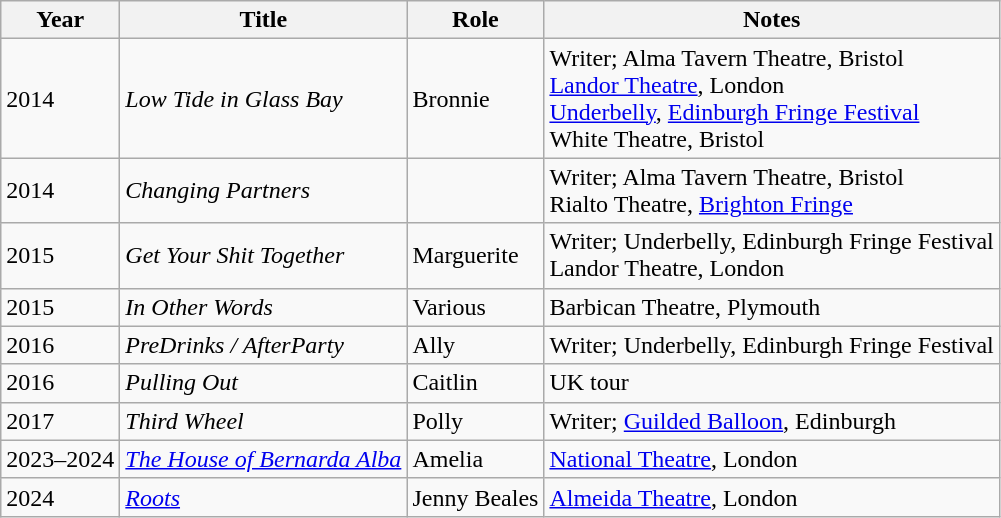<table class="wikitable">
<tr>
<th>Year</th>
<th>Title</th>
<th>Role</th>
<th>Notes</th>
</tr>
<tr>
<td>2014</td>
<td><em>Low Tide in Glass Bay</em></td>
<td>Bronnie</td>
<td>Writer; Alma Tavern Theatre, Bristol<br><a href='#'>Landor Theatre</a>, London<br><a href='#'>Underbelly</a>, <a href='#'>Edinburgh Fringe Festival</a><br>White Theatre, Bristol</td>
</tr>
<tr>
<td>2014</td>
<td><em>Changing Partners</em></td>
<td></td>
<td>Writer; Alma Tavern Theatre, Bristol<br>Rialto Theatre, <a href='#'>Brighton Fringe</a></td>
</tr>
<tr>
<td>2015</td>
<td><em>Get Your Shit Together</em></td>
<td>Marguerite</td>
<td>Writer; Underbelly, Edinburgh Fringe Festival<br>Landor Theatre, London</td>
</tr>
<tr>
<td>2015</td>
<td><em>In Other Words</em></td>
<td>Various</td>
<td>Barbican Theatre, Plymouth</td>
</tr>
<tr>
<td>2016</td>
<td><em>PreDrinks / AfterParty</em></td>
<td>Ally</td>
<td>Writer; Underbelly, Edinburgh Fringe Festival</td>
</tr>
<tr>
<td>2016</td>
<td><em>Pulling Out</em></td>
<td>Caitlin</td>
<td>UK tour</td>
</tr>
<tr>
<td>2017</td>
<td><em>Third Wheel</em></td>
<td>Polly</td>
<td>Writer; <a href='#'>Guilded Balloon</a>, Edinburgh</td>
</tr>
<tr>
<td>2023–2024</td>
<td><em><a href='#'>The House of Bernarda Alba</a></em></td>
<td>Amelia</td>
<td><a href='#'>National Theatre</a>, London</td>
</tr>
<tr>
<td>2024</td>
<td><em><a href='#'>Roots</a></em></td>
<td>Jenny Beales</td>
<td><a href='#'>Almeida Theatre</a>, London</td>
</tr>
</table>
